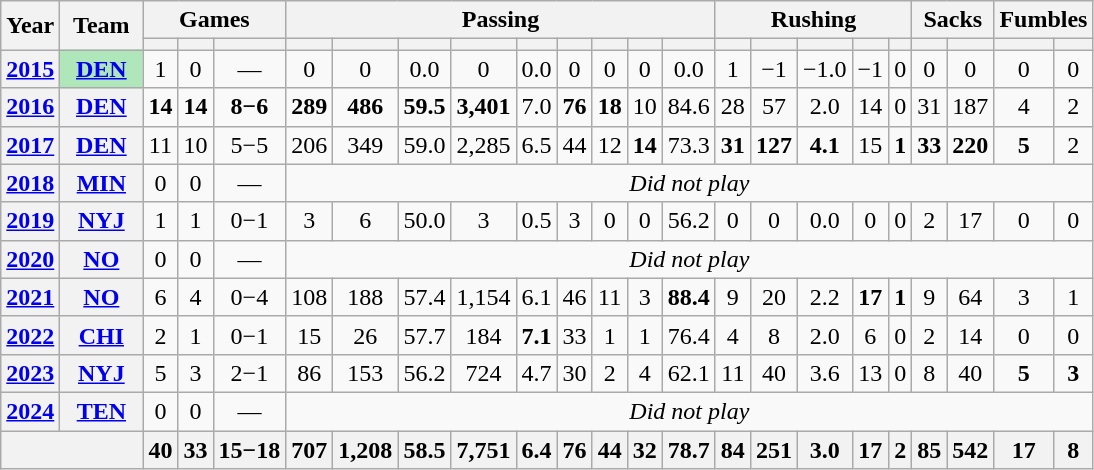<table class="wikitable" style="text-align:center;">
<tr>
<th rowspan="2">Year</th>
<th rowspan="2">Team</th>
<th colspan="3">Games</th>
<th colspan="9">Passing</th>
<th colspan="5">Rushing</th>
<th colspan="2">Sacks</th>
<th colspan="2">Fumbles</th>
</tr>
<tr>
<th></th>
<th></th>
<th></th>
<th></th>
<th></th>
<th></th>
<th></th>
<th></th>
<th></th>
<th></th>
<th></th>
<th></th>
<th></th>
<th></th>
<th></th>
<th></th>
<th></th>
<th></th>
<th></th>
<th></th>
<th></th>
</tr>
<tr>
<th><a href='#'>2015</a></th>
<th style="background:#afe6ba; width:3em;"><a href='#'>DEN</a></th>
<td>1</td>
<td>0</td>
<td>—</td>
<td>0</td>
<td>0</td>
<td>0.0</td>
<td>0</td>
<td>0.0</td>
<td>0</td>
<td>0</td>
<td>0</td>
<td>0.0</td>
<td>1</td>
<td>−1</td>
<td>−1.0</td>
<td>−1</td>
<td>0</td>
<td>0</td>
<td>0</td>
<td>0</td>
<td>0</td>
</tr>
<tr>
<th><a href='#'>2016</a></th>
<th><a href='#'>DEN</a></th>
<td><strong>14</strong></td>
<td><strong>14</strong></td>
<td><strong>8−6</strong></td>
<td><strong>289</strong></td>
<td><strong>486</strong></td>
<td><strong>59.5</strong></td>
<td><strong>3,401</strong></td>
<td>7.0</td>
<td><strong>76</strong></td>
<td><strong>18</strong></td>
<td>10</td>
<td>84.6</td>
<td>28</td>
<td>57</td>
<td>2.0</td>
<td>14</td>
<td>0</td>
<td>31</td>
<td>187</td>
<td>4</td>
<td>2</td>
</tr>
<tr>
<th><a href='#'>2017</a></th>
<th><a href='#'>DEN</a></th>
<td>11</td>
<td>10</td>
<td>5−5</td>
<td>206</td>
<td>349</td>
<td>59.0</td>
<td>2,285</td>
<td>6.5</td>
<td>44</td>
<td>12</td>
<td><strong>14</strong></td>
<td>73.3</td>
<td><strong>31</strong></td>
<td><strong>127</strong></td>
<td><strong>4.1</strong></td>
<td>15</td>
<td><strong>1</strong></td>
<td><strong>33</strong></td>
<td><strong>220</strong></td>
<td><strong>5</strong></td>
<td>2</td>
</tr>
<tr>
<th><a href='#'>2018</a></th>
<th><a href='#'>MIN</a></th>
<td>0</td>
<td>0</td>
<td>—</td>
<td colspan="18"><em>Did not play</em></td>
</tr>
<tr>
<th><a href='#'>2019</a></th>
<th><a href='#'>NYJ</a></th>
<td>1</td>
<td>1</td>
<td>0−1</td>
<td>3</td>
<td>6</td>
<td>50.0</td>
<td>3</td>
<td>0.5</td>
<td>3</td>
<td>0</td>
<td>0</td>
<td>56.2</td>
<td>0</td>
<td>0</td>
<td>0.0</td>
<td>0</td>
<td>0</td>
<td>2</td>
<td>17</td>
<td>0</td>
<td>0</td>
</tr>
<tr>
<th><a href='#'>2020</a></th>
<th><a href='#'>NO</a></th>
<td>0</td>
<td>0</td>
<td>—</td>
<td colspan="18"><em>Did not play</em></td>
</tr>
<tr>
<th><a href='#'>2021</a></th>
<th><a href='#'>NO</a></th>
<td>6</td>
<td>4</td>
<td>0−4</td>
<td>108</td>
<td>188</td>
<td>57.4</td>
<td>1,154</td>
<td>6.1</td>
<td>46</td>
<td>11</td>
<td>3</td>
<td><strong>88.4 </strong></td>
<td>9</td>
<td>20</td>
<td>2.2</td>
<td><strong>17</strong></td>
<td><strong>1</strong></td>
<td>9</td>
<td>64</td>
<td>3</td>
<td>1</td>
</tr>
<tr>
<th><a href='#'>2022</a></th>
<th><a href='#'>CHI</a></th>
<td>2</td>
<td>1</td>
<td>0−1</td>
<td>15</td>
<td>26</td>
<td>57.7</td>
<td>184</td>
<td><strong>7.1</strong></td>
<td>33</td>
<td>1</td>
<td>1</td>
<td>76.4</td>
<td>4</td>
<td>8</td>
<td>2.0</td>
<td>6</td>
<td>0</td>
<td>2</td>
<td>14</td>
<td>0</td>
<td>0</td>
</tr>
<tr>
<th><a href='#'>2023</a></th>
<th><a href='#'>NYJ</a></th>
<td>5</td>
<td>3</td>
<td>2−1</td>
<td>86</td>
<td>153</td>
<td>56.2</td>
<td>724</td>
<td>4.7</td>
<td>30</td>
<td>2</td>
<td>4</td>
<td>62.1</td>
<td>11</td>
<td>40</td>
<td>3.6</td>
<td>13</td>
<td>0</td>
<td>8</td>
<td>40</td>
<td><strong>5</strong></td>
<td><strong>3</strong></td>
</tr>
<tr>
<th><a href='#'>2024</a></th>
<th><a href='#'>TEN</a></th>
<td>0</td>
<td>0</td>
<td>—</td>
<td colspan="18"><em>Did not play</em></td>
</tr>
<tr>
<th colspan="2"></th>
<th>40</th>
<th>33</th>
<th>15−18</th>
<th>707</th>
<th>1,208</th>
<th>58.5</th>
<th>7,751</th>
<th>6.4</th>
<th>76</th>
<th>44</th>
<th>32</th>
<th>78.7</th>
<th>84</th>
<th>251</th>
<th>3.0</th>
<th>17</th>
<th>2</th>
<th>85</th>
<th>542</th>
<th>17</th>
<th>8</th>
</tr>
</table>
